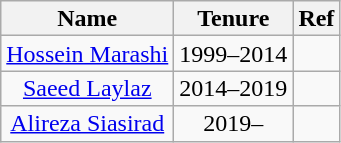<table class="wikitable" style="text-align:center; font-size:100%; line-height:16px;">
<tr>
<th>Name</th>
<th>Tenure</th>
<th>Ref</th>
</tr>
<tr>
<td><a href='#'>Hossein Marashi</a></td>
<td>1999–2014</td>
<td></td>
</tr>
<tr>
<td><a href='#'>Saeed Laylaz</a></td>
<td>2014–2019</td>
<td></td>
</tr>
<tr>
<td><a href='#'>Alireza Siasirad</a></td>
<td>2019–</td>
<td></td>
</tr>
</table>
